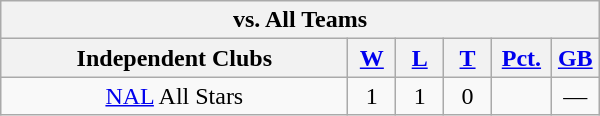<table class="wikitable" width="400em" style="text-align:center;">
<tr>
<th colspan="6">vs. All Teams</th>
</tr>
<tr>
<th width="58%">Independent Clubs</th>
<th width="8%"><a href='#'>W</a></th>
<th width="8%"><a href='#'>L</a></th>
<th width="8%"><a href='#'>T</a></th>
<th width="10%"><a href='#'>Pct.</a></th>
<th width="8%"><a href='#'>GB</a></th>
</tr>
<tr>
<td><a href='#'>NAL</a> All Stars</td>
<td>1</td>
<td>1</td>
<td>0</td>
<td></td>
<td>—</td>
</tr>
</table>
